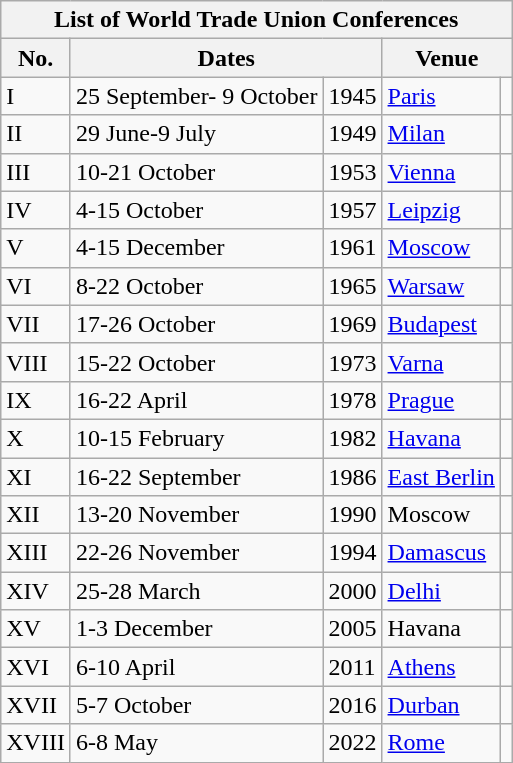<table class="wikitable">
<tr>
<th colspan="5">List of World Trade Union Conferences</th>
</tr>
<tr>
<th>No.</th>
<th colspan="2">Dates</th>
<th colspan="2">Venue</th>
</tr>
<tr>
<td>I</td>
<td>25 September- 9 October</td>
<td>1945</td>
<td><a href='#'>Paris</a></td>
<td></td>
</tr>
<tr>
<td>II</td>
<td>29 June-9 July</td>
<td>1949</td>
<td><a href='#'>Milan</a></td>
<td></td>
</tr>
<tr>
<td>III</td>
<td>10-21 October</td>
<td>1953</td>
<td><a href='#'>Vienna</a></td>
<td></td>
</tr>
<tr>
<td>IV</td>
<td>4-15 October</td>
<td>1957</td>
<td><a href='#'>Leipzig</a></td>
<td></td>
</tr>
<tr>
<td>V</td>
<td>4-15 December</td>
<td>1961</td>
<td><a href='#'>Moscow</a></td>
<td></td>
</tr>
<tr>
<td>VI</td>
<td>8-22 October</td>
<td>1965</td>
<td><a href='#'>Warsaw</a></td>
<td></td>
</tr>
<tr>
<td>VII</td>
<td>17-26 October</td>
<td>1969</td>
<td><a href='#'>Budapest</a></td>
<td></td>
</tr>
<tr>
<td>VIII</td>
<td>15-22 October</td>
<td>1973</td>
<td><a href='#'>Varna</a></td>
<td></td>
</tr>
<tr>
<td>IX</td>
<td>16-22 April</td>
<td>1978</td>
<td><a href='#'>Prague</a></td>
<td></td>
</tr>
<tr>
<td>X</td>
<td>10-15 February</td>
<td>1982</td>
<td><a href='#'>Havana</a></td>
<td></td>
</tr>
<tr>
<td>XI</td>
<td>16-22 September</td>
<td>1986</td>
<td><a href='#'>East Berlin</a></td>
<td></td>
</tr>
<tr>
<td>XII</td>
<td>13-20 November</td>
<td>1990</td>
<td>Moscow</td>
<td></td>
</tr>
<tr>
<td>XIII</td>
<td>22-26 November</td>
<td>1994</td>
<td><a href='#'>Damascus</a></td>
<td></td>
</tr>
<tr>
<td>XIV</td>
<td>25-28 March</td>
<td>2000</td>
<td><a href='#'>Delhi</a></td>
<td></td>
</tr>
<tr>
<td>XV</td>
<td>1-3 December</td>
<td>2005</td>
<td>Havana</td>
<td></td>
</tr>
<tr>
<td>XVI</td>
<td>6-10 April</td>
<td>2011</td>
<td><a href='#'>Athens</a></td>
<td></td>
</tr>
<tr>
<td>XVII</td>
<td>5-7 October</td>
<td>2016</td>
<td><a href='#'>Durban</a></td>
<td></td>
</tr>
<tr>
<td>XVIII</td>
<td>6-8 May</td>
<td>2022</td>
<td><a href='#'>Rome</a></td>
<td></td>
</tr>
</table>
